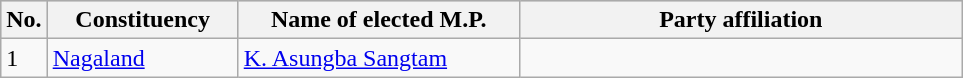<table class="wikitable">
<tr style="background:#ccc; text-align:center;">
<th>No.</th>
<th style="width:120px">Constituency</th>
<th style="width:180px">Name of elected M.P.</th>
<th colspan="2" style="width:18em">Party affiliation</th>
</tr>
<tr>
<td>1</td>
<td><a href='#'>Nagaland</a></td>
<td><a href='#'>K. Asungba Sangtam</a></td>
<td></td>
</tr>
</table>
